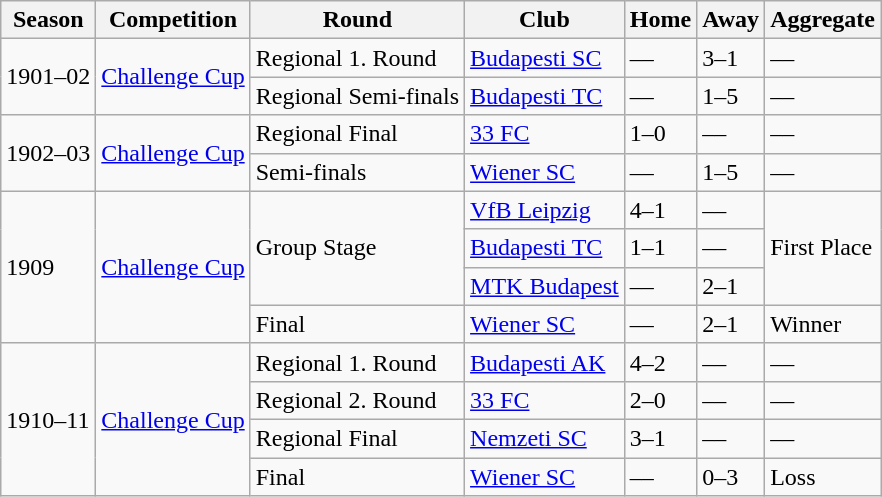<table class="wikitable">
<tr>
<th>Season</th>
<th>Competition</th>
<th>Round</th>
<th>Club</th>
<th>Home</th>
<th>Away</th>
<th>Aggregate</th>
</tr>
<tr>
<td rowspan="2">1901–02</td>
<td rowspan="2"><a href='#'>Challenge Cup</a></td>
<td>Regional 1. Round</td>
<td> <a href='#'>Budapesti SC</a></td>
<td>––</td>
<td>3–1</td>
<td>––</td>
</tr>
<tr>
<td>Regional Semi-finals</td>
<td> <a href='#'>Budapesti TC</a></td>
<td>––</td>
<td>1–5</td>
<td>––</td>
</tr>
<tr>
<td rowspan="2">1902–03</td>
<td rowspan="2"><a href='#'>Challenge Cup</a></td>
<td>Regional Final</td>
<td> <a href='#'>33 FC</a></td>
<td>1–0</td>
<td>––</td>
<td>––</td>
</tr>
<tr>
<td>Semi-finals</td>
<td> <a href='#'>Wiener SC</a></td>
<td>––</td>
<td>1–5</td>
<td>––</td>
</tr>
<tr>
<td rowspan="4">1909</td>
<td rowspan="4"><a href='#'>Challenge Cup</a></td>
<td rowspan="3">Group Stage</td>
<td> <a href='#'>VfB Leipzig</a></td>
<td>4–1</td>
<td>––</td>
<td rowspan="3">First Place</td>
</tr>
<tr>
<td> <a href='#'>Budapesti TC</a></td>
<td>1–1</td>
<td>––</td>
</tr>
<tr>
<td> <a href='#'>MTK Budapest</a></td>
<td>––</td>
<td>2–1</td>
</tr>
<tr>
<td>Final</td>
<td> <a href='#'>Wiener SC</a></td>
<td>––</td>
<td>2–1</td>
<td>Winner</td>
</tr>
<tr>
<td rowspan="4">1910–11</td>
<td rowspan="4"><a href='#'>Challenge Cup</a></td>
<td>Regional 1. Round</td>
<td> <a href='#'>Budapesti AK</a></td>
<td>4–2</td>
<td>––</td>
<td>––</td>
</tr>
<tr>
<td>Regional 2. Round</td>
<td> <a href='#'>33 FC</a></td>
<td>2–0</td>
<td>––</td>
<td>––</td>
</tr>
<tr>
<td>Regional Final</td>
<td> <a href='#'>Nemzeti SC</a></td>
<td>3–1</td>
<td>––</td>
<td>––</td>
</tr>
<tr>
<td>Final</td>
<td> <a href='#'>Wiener SC</a></td>
<td>––</td>
<td>0–3</td>
<td>Loss</td>
</tr>
</table>
